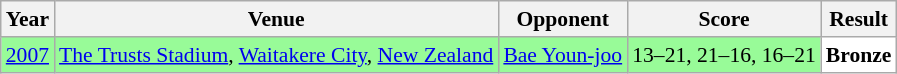<table class="sortable wikitable" style="font-size: 90%;">
<tr>
<th>Year</th>
<th>Venue</th>
<th>Opponent</th>
<th>Score</th>
<th>Result</th>
</tr>
<tr style="background:#98FB98">
<td align="center"><a href='#'>2007</a></td>
<td align="left"><a href='#'>The Trusts Stadium</a>, <a href='#'>Waitakere City</a>, <a href='#'>New Zealand</a></td>
<td align="left"> <a href='#'>Bae Youn-joo</a></td>
<td align="left">13–21, 21–16, 16–21</td>
<td style="text-align:left; background:white"> <strong>Bronze</strong></td>
</tr>
</table>
